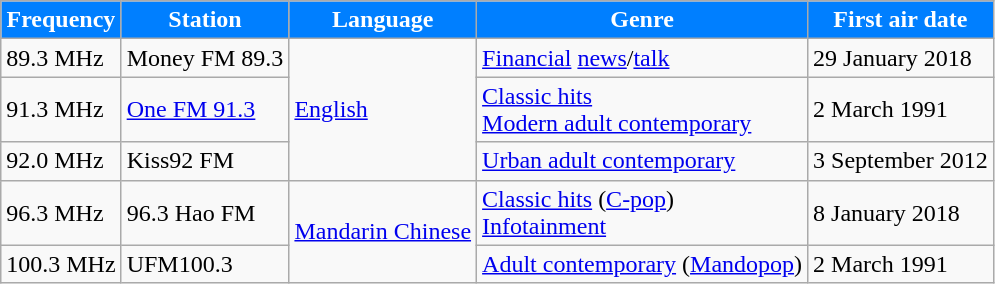<table class="wikitable">
<tr>
<th style="background: #007FFF; color:white" align="center">Frequency</th>
<th style="background: #007FFF; color:white" align="center">Station</th>
<th style="background: #007FFF; color:white" align="center">Language</th>
<th style="background: #007FFF; color:white" align="center">Genre</th>
<th style="background: #007FFF; color:white" align="center">First air date</th>
</tr>
<tr>
<td>89.3 MHz</td>
<td>Money FM 89.3</td>
<td rowspan="3"><a href='#'>English</a></td>
<td><a href='#'>Financial</a> <a href='#'>news</a>/<a href='#'>talk</a></td>
<td>29 January 2018</td>
</tr>
<tr>
<td>91.3 MHz</td>
<td><a href='#'>One FM 91.3</a></td>
<td><a href='#'>Classic hits</a> <br> <a href='#'>Modern adult contemporary</a></td>
<td>2 March 1991</td>
</tr>
<tr>
<td>92.0 MHz</td>
<td>Kiss92 FM</td>
<td><a href='#'>Urban adult contemporary</a></td>
<td>3 September 2012</td>
</tr>
<tr>
<td>96.3 MHz</td>
<td>96.3 Hao FM</td>
<td rowspan="2"><a href='#'>Mandarin Chinese</a></td>
<td><a href='#'>Classic hits</a> (<a href='#'>C-pop</a>) <br> <a href='#'>Infotainment</a></td>
<td>8 January 2018</td>
</tr>
<tr>
<td>100.3 MHz</td>
<td>UFM100.3</td>
<td><a href='#'>Adult contemporary</a> (<a href='#'>Mandopop</a>)</td>
<td>2 March 1991</td>
</tr>
</table>
